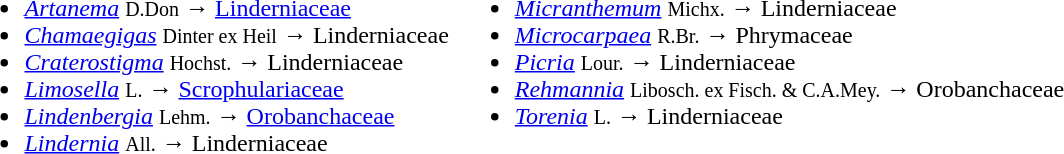<table>
<tr valign=top>
<td><br><ul><li><em><a href='#'>Artanema</a></em> <small>D.Don</small> → <a href='#'>Linderniaceae</a></li><li><em><a href='#'>Chamaegigas</a></em> <small>Dinter ex Heil</small> → Linderniaceae</li><li><em><a href='#'>Craterostigma</a></em> <small>Hochst.</small> → Linderniaceae</li><li><em><a href='#'>Limosella</a></em> <small>L.</small> → <a href='#'>Scrophulariaceae</a></li><li><em><a href='#'>Lindenbergia</a></em> <small>Lehm.</small> → <a href='#'>Orobanchaceae</a></li><li><em><a href='#'>Lindernia</a></em> <small>All.</small> → Linderniaceae</li></ul></td>
<td><br><ul><li><em><a href='#'>Micranthemum</a></em> <small>Michx.</small> → Linderniaceae</li><li><em><a href='#'>Microcarpaea</a></em> <small>R.Br.</small> → Phrymaceae</li><li><em><a href='#'>Picria</a></em> <small>Lour.</small> → Linderniaceae</li><li><em><a href='#'>Rehmannia</a></em> <small>Libosch. ex Fisch. & C.A.Mey.</small> → Orobanchaceae</li><li><em><a href='#'>Torenia</a></em> <small>L.</small> → Linderniaceae</li></ul></td>
</tr>
</table>
